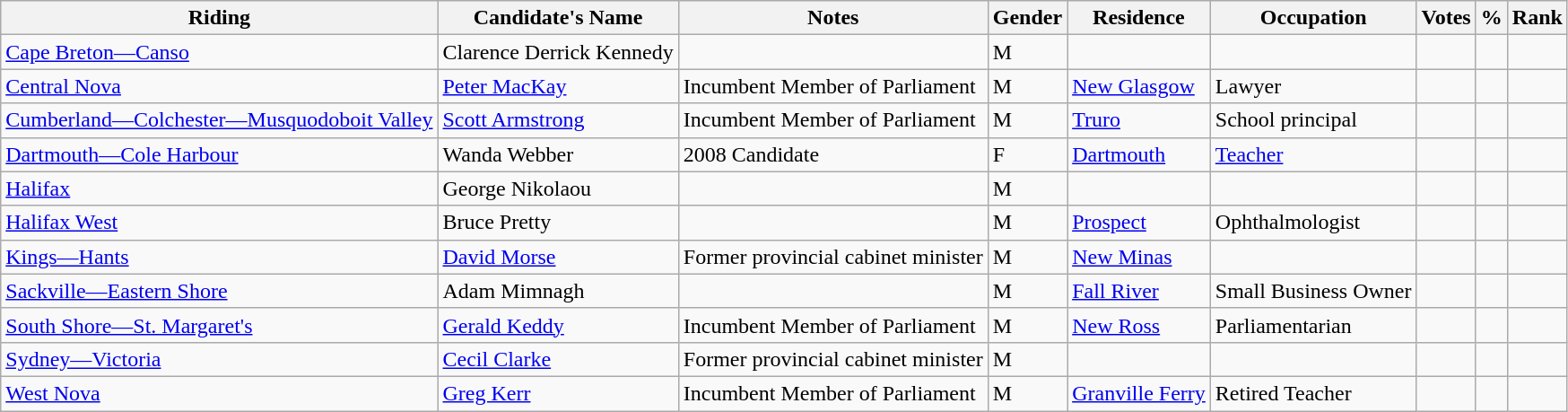<table class="wikitable sortable">
<tr>
<th>Riding</th>
<th>Candidate's Name</th>
<th>Notes</th>
<th>Gender</th>
<th>Residence</th>
<th>Occupation</th>
<th>Votes</th>
<th>%</th>
<th>Rank</th>
</tr>
<tr>
<td><a href='#'>Cape Breton—Canso</a></td>
<td>Clarence Derrick Kennedy</td>
<td></td>
<td>M</td>
<td></td>
<td></td>
<td></td>
<td></td>
<td></td>
</tr>
<tr>
<td><a href='#'>Central Nova</a></td>
<td><a href='#'>Peter MacKay</a></td>
<td>Incumbent Member of Parliament</td>
<td>M</td>
<td><a href='#'>New Glasgow</a></td>
<td>Lawyer</td>
<td></td>
<td></td>
<td></td>
</tr>
<tr>
<td><a href='#'>Cumberland—Colchester—Musquodoboit Valley</a></td>
<td><a href='#'>Scott Armstrong</a></td>
<td>Incumbent Member of Parliament</td>
<td>M</td>
<td><a href='#'>Truro</a></td>
<td>School principal</td>
<td></td>
<td></td>
<td></td>
</tr>
<tr>
<td><a href='#'>Dartmouth—Cole Harbour</a></td>
<td>Wanda Webber</td>
<td>2008 Candidate</td>
<td>F</td>
<td><a href='#'>Dartmouth</a></td>
<td><a href='#'>Teacher</a></td>
<td></td>
<td></td>
<td></td>
</tr>
<tr>
<td><a href='#'>Halifax</a></td>
<td>George Nikolaou</td>
<td></td>
<td>M</td>
<td></td>
<td></td>
<td></td>
<td></td>
<td></td>
</tr>
<tr>
<td><a href='#'>Halifax West</a></td>
<td>Bruce Pretty</td>
<td></td>
<td>M</td>
<td><a href='#'>Prospect</a></td>
<td>Ophthalmologist</td>
<td></td>
<td></td>
<td></td>
</tr>
<tr>
<td><a href='#'>Kings—Hants</a></td>
<td><a href='#'>David Morse</a></td>
<td>Former provincial cabinet minister</td>
<td>M</td>
<td><a href='#'>New Minas</a></td>
<td></td>
<td></td>
<td></td>
<td></td>
</tr>
<tr>
<td><a href='#'>Sackville—Eastern Shore</a></td>
<td>Adam Mimnagh</td>
<td></td>
<td>M</td>
<td><a href='#'>Fall River</a></td>
<td>Small Business Owner</td>
<td></td>
<td></td>
<td></td>
</tr>
<tr>
<td><a href='#'>South Shore—St. Margaret's</a></td>
<td><a href='#'>Gerald Keddy</a></td>
<td>Incumbent Member of Parliament</td>
<td>M</td>
<td><a href='#'>New Ross</a></td>
<td>Parliamentarian</td>
<td></td>
<td></td>
<td></td>
</tr>
<tr>
<td><a href='#'>Sydney—Victoria</a></td>
<td><a href='#'>Cecil Clarke</a></td>
<td>Former provincial cabinet minister</td>
<td>M</td>
<td></td>
<td></td>
<td></td>
<td></td>
<td></td>
</tr>
<tr>
<td><a href='#'>West Nova</a></td>
<td><a href='#'>Greg Kerr</a></td>
<td>Incumbent Member of Parliament</td>
<td>M</td>
<td><a href='#'>Granville Ferry</a></td>
<td>Retired Teacher</td>
<td></td>
<td></td>
<td></td>
</tr>
</table>
